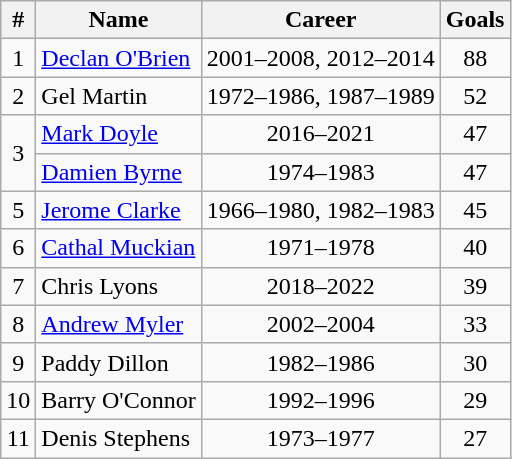<table class="wikitable" style="text-align: center;">
<tr>
<th>#</th>
<th>Name</th>
<th>Career</th>
<th>Goals</th>
</tr>
<tr>
<td>1</td>
<td align="left"> <a href='#'>Declan O'Brien</a></td>
<td>2001–2008, 2012–2014</td>
<td>88</td>
</tr>
<tr>
<td>2</td>
<td align="left"> Gel Martin</td>
<td>1972–1986, 1987–1989</td>
<td>52</td>
</tr>
<tr>
<td rowspan="2">3</td>
<td align="left"> <a href='#'>Mark Doyle</a></td>
<td>2016–2021</td>
<td>47</td>
</tr>
<tr>
<td align="left"> <a href='#'>Damien Byrne</a></td>
<td>1974–1983</td>
<td>47</td>
</tr>
<tr>
<td>5</td>
<td align="left"> <a href='#'>Jerome Clarke</a></td>
<td>1966–1980, 1982–1983</td>
<td>45</td>
</tr>
<tr>
<td>6</td>
<td align="left"> <a href='#'>Cathal Muckian</a></td>
<td>1971–1978</td>
<td>40</td>
</tr>
<tr>
<td>7</td>
<td align="left"> Chris Lyons</td>
<td>2018–2022</td>
<td>39</td>
</tr>
<tr>
<td>8</td>
<td align="left"> <a href='#'>Andrew Myler</a></td>
<td>2002–2004</td>
<td>33</td>
</tr>
<tr>
<td>9</td>
<td align="left"> Paddy Dillon</td>
<td>1982–1986</td>
<td>30</td>
</tr>
<tr>
<td>10</td>
<td align="left"> Barry O'Connor</td>
<td>1992–1996</td>
<td>29</td>
</tr>
<tr>
<td rowspan="3">11</td>
<td align="left"> Denis Stephens</td>
<td>1973–1977</td>
<td>27</td>
</tr>
</table>
